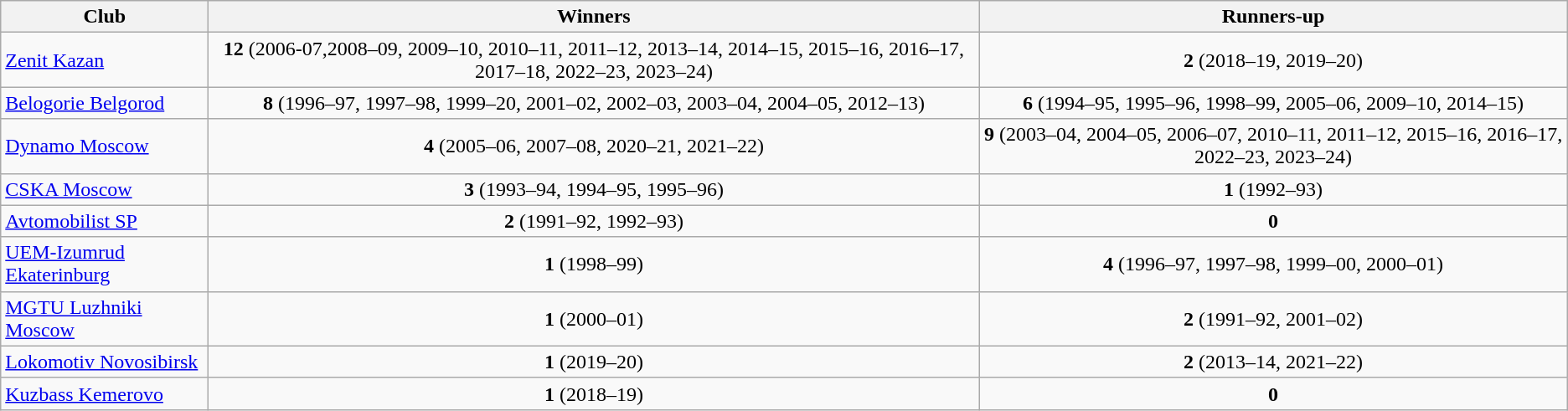<table class="wikitable sortable">
<tr>
<th bgcolor=#9ACD32><span>Club</span></th>
<th bgcolor=#9ACD32><span>Winners</span></th>
<th bgcolor=#9ACD32><span>Runners-up</span></th>
</tr>
<tr>
<td><a href='#'>Zenit Kazan</a></td>
<td align="center"><strong>12</strong> (2006-07,2008–09, 2009–10, 2010–11, 2011–12, 2013–14, 2014–15, 2015–16, 2016–17, 2017–18, 2022–23, 2023–24)</td>
<td align="center"><strong>2</strong> (2018–19, 2019–20)</td>
</tr>
<tr>
<td><a href='#'>Belogorie Belgorod</a></td>
<td align="center"><strong>8</strong> (1996–97, 1997–98, 1999–20, 2001–02, 2002–03, 2003–04, 2004–05, 2012–13)</td>
<td align="center"><strong>6</strong> (1994–95, 1995–96, 1998–99, 2005–06, 2009–10, 2014–15)</td>
</tr>
<tr>
<td><a href='#'>Dynamo Moscow</a></td>
<td align="center"><strong>4</strong> (2005–06, 2007–08, 2020–21, 2021–22)</td>
<td align="center"><strong>9</strong> (2003–04, 2004–05, 2006–07, 2010–11, 2011–12, 2015–16, 2016–17, 2022–23, 2023–24)</td>
</tr>
<tr>
<td><a href='#'>CSKA Moscow</a></td>
<td align="center"><strong>3</strong> (1993–94, 1994–95, 1995–96)</td>
<td align="center"><strong>1</strong> (1992–93)</td>
</tr>
<tr>
<td><a href='#'>Avtomobilist SP</a></td>
<td align="center"><strong>2</strong> (1991–92, 1992–93)</td>
<td align="center"><strong>0</strong></td>
</tr>
<tr>
<td><a href='#'>UEM-Izumrud Ekaterinburg</a></td>
<td align="center"><strong>1</strong> (1998–99)</td>
<td align="center"><strong>4</strong> (1996–97, 1997–98, 1999–00, 2000–01)</td>
</tr>
<tr>
<td><a href='#'>MGTU Luzhniki Moscow</a></td>
<td align="center"><strong>1</strong> (2000–01)</td>
<td align="center"><strong>2</strong> (1991–92, 2001–02)</td>
</tr>
<tr>
<td><a href='#'>Lokomotiv Novosibirsk</a></td>
<td align="center"><strong>1</strong> (2019–20)</td>
<td align="center"><strong>2</strong> (2013–14, 2021–22)</td>
</tr>
<tr>
<td><a href='#'>Kuzbass Kemerovo</a></td>
<td align="center"><strong>1</strong> (2018–19)</td>
<td align="center"><strong>0</strong></td>
</tr>
</table>
